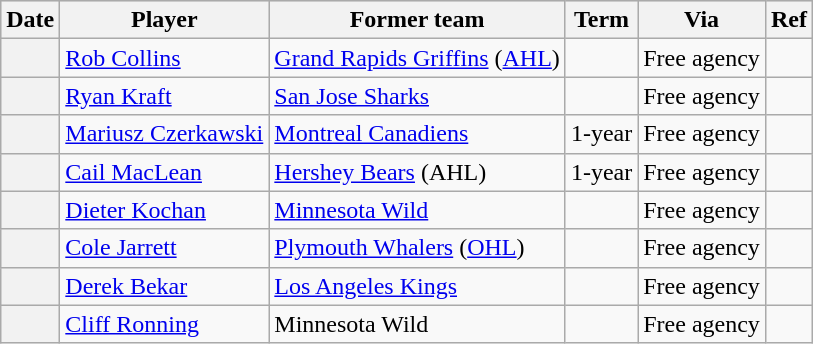<table class="wikitable plainrowheaders">
<tr style="background:#ddd; text-align:center;">
<th>Date</th>
<th>Player</th>
<th>Former team</th>
<th>Term</th>
<th>Via</th>
<th>Ref</th>
</tr>
<tr>
<th scope="row"></th>
<td><a href='#'>Rob Collins</a></td>
<td><a href='#'>Grand Rapids Griffins</a> (<a href='#'>AHL</a>)</td>
<td></td>
<td>Free agency</td>
<td></td>
</tr>
<tr>
<th scope="row"></th>
<td><a href='#'>Ryan Kraft</a></td>
<td><a href='#'>San Jose Sharks</a></td>
<td></td>
<td>Free agency</td>
<td></td>
</tr>
<tr>
<th scope="row"></th>
<td><a href='#'>Mariusz Czerkawski</a></td>
<td><a href='#'>Montreal Canadiens</a></td>
<td>1-year</td>
<td>Free agency</td>
<td></td>
</tr>
<tr>
<th scope="row"></th>
<td><a href='#'>Cail MacLean</a></td>
<td><a href='#'>Hershey Bears</a> (AHL)</td>
<td>1-year</td>
<td>Free agency</td>
<td></td>
</tr>
<tr>
<th scope="row"></th>
<td><a href='#'>Dieter Kochan</a></td>
<td><a href='#'>Minnesota Wild</a></td>
<td></td>
<td>Free agency</td>
<td></td>
</tr>
<tr>
<th scope="row"></th>
<td><a href='#'>Cole Jarrett</a></td>
<td><a href='#'>Plymouth Whalers</a> (<a href='#'>OHL</a>)</td>
<td></td>
<td>Free agency</td>
<td></td>
</tr>
<tr>
<th scope="row"></th>
<td><a href='#'>Derek Bekar</a></td>
<td><a href='#'>Los Angeles Kings</a></td>
<td></td>
<td>Free agency</td>
<td></td>
</tr>
<tr>
<th scope="row"></th>
<td><a href='#'>Cliff Ronning</a></td>
<td>Minnesota Wild</td>
<td></td>
<td>Free agency</td>
<td></td>
</tr>
</table>
